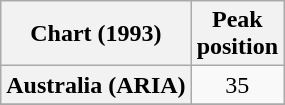<table class="wikitable plainrowheaders" style="text-align:center">
<tr>
<th scope="col">Chart (1993)</th>
<th scope="col">Peak<br>position</th>
</tr>
<tr>
<th scope="row">Australia (ARIA)</th>
<td>35</td>
</tr>
<tr>
</tr>
</table>
